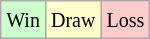<table class="wikitable">
<tr>
<td style="background-color: #CCFFCC;"><small>Win</small></td>
<td style="background-color: #FFFFCC;"><small>Draw</small></td>
<td style="background-color: #FFCCCC;"><small>Loss</small></td>
</tr>
</table>
